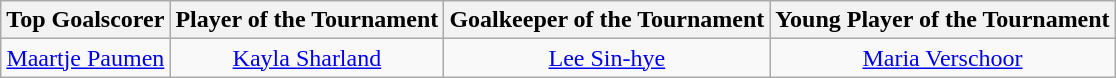<table class=wikitable style="text-align:center; margin:auto">
<tr>
<th>Top Goalscorer</th>
<th>Player of the Tournament</th>
<th>Goalkeeper of the Tournament</th>
<th>Young Player of the Tournament</th>
</tr>
<tr>
<td> <a href='#'>Maartje Paumen</a></td>
<td> <a href='#'>Kayla Sharland</a></td>
<td> <a href='#'>Lee Sin-hye</a></td>
<td> <a href='#'>Maria Verschoor</a></td>
</tr>
</table>
